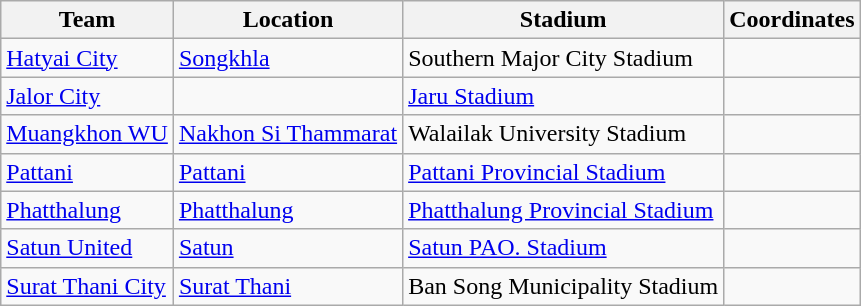<table class="wikitable sortable">
<tr>
<th>Team</th>
<th>Location</th>
<th>Stadium</th>
<th>Coordinates</th>
</tr>
<tr>
<td><a href='#'>Hatyai City</a></td>
<td><a href='#'>Songkhla</a> </td>
<td>Southern Major City Stadium</td>
<td></td>
</tr>
<tr>
<td><a href='#'>Jalor City</a></td>
<td></td>
<td><a href='#'>Jaru Stadium</a></td>
<td></td>
</tr>
<tr>
<td><a href='#'>Muangkhon WU</a></td>
<td><a href='#'>Nakhon Si Thammarat</a> </td>
<td>Walailak University Stadium</td>
<td></td>
</tr>
<tr>
<td><a href='#'>Pattani</a></td>
<td><a href='#'>Pattani</a> </td>
<td><a href='#'>Pattani Provincial Stadium</a></td>
<td></td>
</tr>
<tr>
<td><a href='#'>Phatthalung</a></td>
<td><a href='#'>Phatthalung</a> </td>
<td><a href='#'>Phatthalung Provincial Stadium</a></td>
<td></td>
</tr>
<tr>
<td><a href='#'>Satun United</a></td>
<td><a href='#'>Satun</a> </td>
<td><a href='#'>Satun PAO. Stadium</a></td>
<td></td>
</tr>
<tr>
<td><a href='#'>Surat Thani City</a></td>
<td><a href='#'>Surat Thani</a> </td>
<td>Ban Song Municipality Stadium</td>
<td></td>
</tr>
</table>
